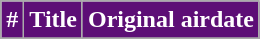<table class="wikitable plainrowheaders">
<tr style="color:white">
<th style="background: #5D0E76; width=40">#</th>
<th style="background: #5D0E76;">Title</th>
<th style="background: #5D0E76;">Original airdate</th>
</tr>
<tr>
</tr>
</table>
